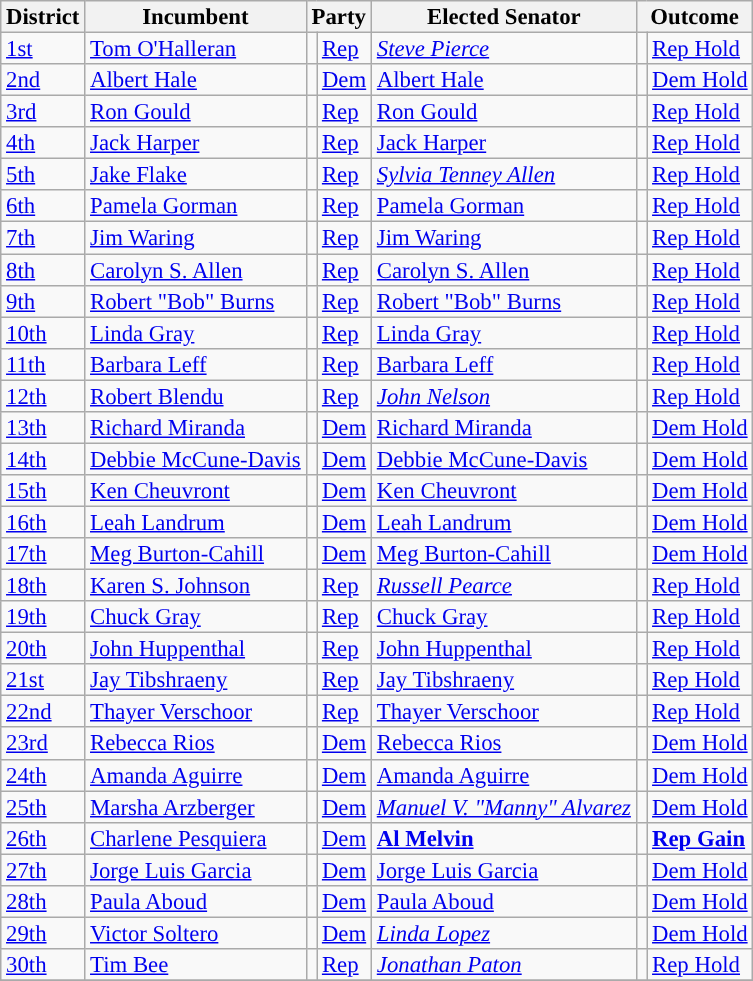<table class="sortable wikitable" style="font-size:95%;line-height:14px;">
<tr>
<th>District</th>
<th>Incumbent</th>
<th colspan="2">Party</th>
<th>Elected Senator</th>
<th colspan="2">Outcome</th>
</tr>
<tr>
<td><a href='#'>1st</a></td>
<td><a href='#'>Tom O'Halleran</a></td>
<td style="background:"></td>
<td><a href='#'>Rep</a></td>
<td><em><a href='#'>Steve Pierce</a></em></td>
<td style="background:"></td>
<td><a href='#'>Rep Hold</a></td>
</tr>
<tr>
<td><a href='#'>2nd</a></td>
<td><a href='#'>Albert Hale</a></td>
<td style="background:"></td>
<td><a href='#'>Dem</a></td>
<td><a href='#'>Albert Hale</a></td>
<td style="background:"></td>
<td><a href='#'>Dem Hold</a></td>
</tr>
<tr>
<td><a href='#'>3rd</a></td>
<td><a href='#'>Ron Gould</a></td>
<td style="background:"></td>
<td><a href='#'>Rep</a></td>
<td><a href='#'>Ron Gould</a></td>
<td style="background:"></td>
<td><a href='#'>Rep Hold</a></td>
</tr>
<tr>
<td><a href='#'>4th</a></td>
<td><a href='#'>Jack Harper</a></td>
<td style="background:"></td>
<td><a href='#'>Rep</a></td>
<td><a href='#'>Jack Harper</a></td>
<td style="background:"></td>
<td><a href='#'>Rep Hold</a></td>
</tr>
<tr>
<td><a href='#'>5th</a></td>
<td><a href='#'>Jake Flake</a></td>
<td style="background:"></td>
<td><a href='#'>Rep</a></td>
<td><em><a href='#'>Sylvia Tenney Allen</a></em></td>
<td style="background:"></td>
<td><a href='#'>Rep Hold</a></td>
</tr>
<tr>
<td><a href='#'>6th</a></td>
<td><a href='#'>Pamela Gorman</a></td>
<td style="background:"></td>
<td><a href='#'>Rep</a></td>
<td><a href='#'>Pamela Gorman</a></td>
<td style="background:"></td>
<td><a href='#'>Rep Hold</a></td>
</tr>
<tr>
<td><a href='#'>7th</a></td>
<td><a href='#'>Jim Waring</a></td>
<td style="background:"></td>
<td><a href='#'>Rep</a></td>
<td><a href='#'>Jim Waring</a></td>
<td style="background:"></td>
<td><a href='#'>Rep Hold</a></td>
</tr>
<tr>
<td><a href='#'>8th</a></td>
<td><a href='#'>Carolyn S. Allen</a></td>
<td style="background:"></td>
<td><a href='#'>Rep</a></td>
<td><a href='#'>Carolyn S. Allen</a></td>
<td style="background:"></td>
<td><a href='#'>Rep Hold</a></td>
</tr>
<tr>
<td><a href='#'>9th</a></td>
<td><a href='#'>Robert "Bob" Burns</a></td>
<td style="background:"></td>
<td><a href='#'>Rep</a></td>
<td><a href='#'>Robert "Bob" Burns</a></td>
<td style="background:"></td>
<td><a href='#'>Rep Hold</a></td>
</tr>
<tr>
<td><a href='#'>10th</a></td>
<td><a href='#'>Linda Gray</a></td>
<td style="background:"></td>
<td><a href='#'>Rep</a></td>
<td><a href='#'>Linda Gray</a></td>
<td style="background:"></td>
<td><a href='#'>Rep Hold</a></td>
</tr>
<tr>
<td><a href='#'>11th</a></td>
<td><a href='#'>Barbara Leff</a></td>
<td style="background:"></td>
<td><a href='#'>Rep</a></td>
<td><a href='#'>Barbara Leff</a></td>
<td style="background:"></td>
<td><a href='#'>Rep Hold</a></td>
</tr>
<tr>
<td><a href='#'>12th</a></td>
<td><a href='#'>Robert Blendu</a></td>
<td style="background:"></td>
<td><a href='#'>Rep</a></td>
<td><em><a href='#'>John Nelson</a></em></td>
<td style="background:"></td>
<td><a href='#'>Rep Hold</a></td>
</tr>
<tr>
<td><a href='#'>13th</a></td>
<td><a href='#'>Richard Miranda</a></td>
<td style="background:"></td>
<td><a href='#'>Dem</a></td>
<td><a href='#'>Richard Miranda</a></td>
<td style="background:"></td>
<td><a href='#'>Dem Hold</a></td>
</tr>
<tr>
<td><a href='#'>14th</a></td>
<td><a href='#'>Debbie McCune-Davis</a></td>
<td style="background:"></td>
<td><a href='#'>Dem</a></td>
<td><a href='#'>Debbie McCune-Davis</a></td>
<td style="background:"></td>
<td><a href='#'>Dem Hold</a></td>
</tr>
<tr>
<td><a href='#'>15th</a></td>
<td><a href='#'>Ken Cheuvront</a></td>
<td style="background:"></td>
<td><a href='#'>Dem</a></td>
<td><a href='#'>Ken Cheuvront</a></td>
<td style="background:"></td>
<td><a href='#'>Dem Hold</a></td>
</tr>
<tr>
<td><a href='#'>16th</a></td>
<td><a href='#'>Leah Landrum</a></td>
<td style="background:"></td>
<td><a href='#'>Dem</a></td>
<td><a href='#'>Leah Landrum</a></td>
<td style="background:"></td>
<td><a href='#'>Dem Hold</a></td>
</tr>
<tr>
<td><a href='#'>17th</a></td>
<td><a href='#'>Meg Burton-Cahill</a></td>
<td style="background:"></td>
<td><a href='#'>Dem</a></td>
<td><a href='#'>Meg Burton-Cahill</a></td>
<td style="background:"></td>
<td><a href='#'>Dem Hold</a></td>
</tr>
<tr>
<td><a href='#'>18th</a></td>
<td><a href='#'>Karen S. Johnson</a></td>
<td style="background:"></td>
<td><a href='#'>Rep</a></td>
<td><em><a href='#'>Russell Pearce</a></em></td>
<td style="background:"></td>
<td><a href='#'>Rep Hold</a></td>
</tr>
<tr>
<td><a href='#'>19th</a></td>
<td><a href='#'>Chuck Gray</a></td>
<td style="background:"></td>
<td><a href='#'>Rep</a></td>
<td><a href='#'>Chuck Gray</a></td>
<td style="background:"></td>
<td><a href='#'>Rep Hold</a></td>
</tr>
<tr>
<td><a href='#'>20th</a></td>
<td><a href='#'>John Huppenthal</a></td>
<td style="background:"></td>
<td><a href='#'>Rep</a></td>
<td><a href='#'>John Huppenthal</a></td>
<td style="background:"></td>
<td><a href='#'>Rep Hold</a></td>
</tr>
<tr>
<td><a href='#'>21st</a></td>
<td><a href='#'>Jay Tibshraeny</a></td>
<td style="background:"></td>
<td><a href='#'>Rep</a></td>
<td><a href='#'>Jay Tibshraeny</a></td>
<td style="background:"></td>
<td><a href='#'>Rep Hold</a></td>
</tr>
<tr>
<td><a href='#'>22nd</a></td>
<td><a href='#'>Thayer Verschoor</a></td>
<td style="background:"></td>
<td><a href='#'>Rep</a></td>
<td><a href='#'>Thayer Verschoor</a></td>
<td style="background:"></td>
<td><a href='#'>Rep Hold</a></td>
</tr>
<tr>
<td><a href='#'>23rd</a></td>
<td><a href='#'>Rebecca Rios</a></td>
<td style="background:"></td>
<td><a href='#'>Dem</a></td>
<td><a href='#'>Rebecca Rios</a></td>
<td style="background:"></td>
<td><a href='#'>Dem Hold</a></td>
</tr>
<tr>
<td><a href='#'>24th</a></td>
<td><a href='#'>Amanda Aguirre</a></td>
<td style="background:"></td>
<td><a href='#'>Dem</a></td>
<td><a href='#'>Amanda Aguirre</a></td>
<td style="background:"></td>
<td><a href='#'>Dem Hold</a></td>
</tr>
<tr>
<td><a href='#'>25th</a></td>
<td><a href='#'>Marsha Arzberger</a></td>
<td style="background:"></td>
<td><a href='#'>Dem</a></td>
<td><em><a href='#'>Manuel V. "Manny" Alvarez</a></em></td>
<td style="background:"></td>
<td><a href='#'>Dem Hold</a></td>
</tr>
<tr>
<td><a href='#'>26th</a></td>
<td><a href='#'>Charlene Pesquiera</a></td>
<td style="background:"></td>
<td><a href='#'>Dem</a></td>
<td><strong><a href='#'>Al Melvin</a></strong></td>
<td style="background:"></td>
<td><strong><a href='#'>Rep Gain</a></strong></td>
</tr>
<tr>
<td><a href='#'>27th</a></td>
<td><a href='#'>Jorge Luis Garcia</a></td>
<td style="background:"></td>
<td><a href='#'>Dem</a></td>
<td><a href='#'>Jorge Luis Garcia</a></td>
<td style="background:"></td>
<td><a href='#'>Dem Hold</a></td>
</tr>
<tr>
<td><a href='#'>28th</a></td>
<td><a href='#'>Paula Aboud</a></td>
<td style="background:"></td>
<td><a href='#'>Dem</a></td>
<td><a href='#'>Paula Aboud</a></td>
<td style="background:"></td>
<td><a href='#'>Dem Hold</a></td>
</tr>
<tr>
<td><a href='#'>29th</a></td>
<td><a href='#'>Victor Soltero</a></td>
<td style="background:"></td>
<td><a href='#'>Dem</a></td>
<td><em><a href='#'>Linda Lopez</a></em></td>
<td style="background:"></td>
<td><a href='#'>Dem Hold</a></td>
</tr>
<tr>
<td><a href='#'>30th</a></td>
<td><a href='#'>Tim Bee</a></td>
<td style="background:"></td>
<td><a href='#'>Rep</a></td>
<td><em><a href='#'>Jonathan Paton</a></em></td>
<td style="background:"></td>
<td><a href='#'>Rep Hold</a></td>
</tr>
<tr>
</tr>
</table>
